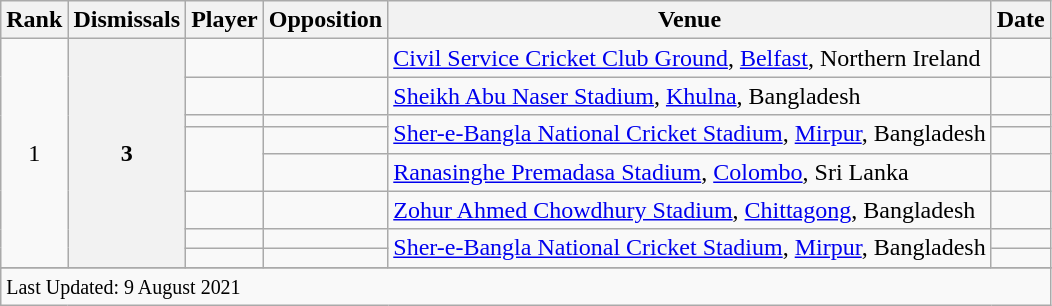<table class="wikitable plainrowheaders sortable">
<tr>
<th scope=col>Rank</th>
<th scope=col>Dismissals</th>
<th scope=col>Player</th>
<th scope=col>Opposition</th>
<th scope=col>Venue</th>
<th scope=col>Date</th>
</tr>
<tr>
<td align=center rowspan=8>1</td>
<th scope=row style=text-align:center; rowspan=8>3</th>
<td></td>
<td></td>
<td><a href='#'>Civil Service Cricket Club Ground</a>, <a href='#'>Belfast</a>, Northern Ireland</td>
<td></td>
</tr>
<tr>
<td> </td>
<td></td>
<td><a href='#'>Sheikh Abu Naser Stadium</a>, <a href='#'>Khulna</a>, Bangladesh</td>
<td></td>
</tr>
<tr>
<td></td>
<td></td>
<td rowspan=2><a href='#'>Sher-e-Bangla National Cricket Stadium</a>, <a href='#'>Mirpur</a>, Bangladesh</td>
<td></td>
</tr>
<tr>
<td rowspan=2> </td>
<td></td>
<td></td>
</tr>
<tr>
<td></td>
<td><a href='#'>Ranasinghe Premadasa Stadium</a>, <a href='#'>Colombo</a>, Sri Lanka</td>
<td></td>
</tr>
<tr>
<td> </td>
<td></td>
<td><a href='#'>Zohur Ahmed Chowdhury Stadium</a>, <a href='#'>Chittagong</a>, Bangladesh</td>
<td></td>
</tr>
<tr>
<td> </td>
<td></td>
<td rowspan=2><a href='#'>Sher-e-Bangla National Cricket Stadium</a>, <a href='#'>Mirpur</a>, Bangladesh</td>
<td></td>
</tr>
<tr>
<td> </td>
<td></td>
<td></td>
</tr>
<tr>
</tr>
<tr class=sortbottom>
<td colspan=6><small>Last Updated: 9 August 2021</small></td>
</tr>
</table>
